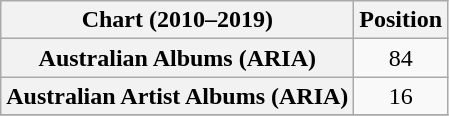<table class="wikitable plainrowheaders" style="text-align:center">
<tr>
<th scope="col">Chart (2010–2019)</th>
<th scope="col">Position</th>
</tr>
<tr>
<th scope="row">Australian Albums (ARIA)</th>
<td>84</td>
</tr>
<tr>
<th scope="row">Australian Artist Albums (ARIA)</th>
<td>16</td>
</tr>
<tr>
</tr>
</table>
